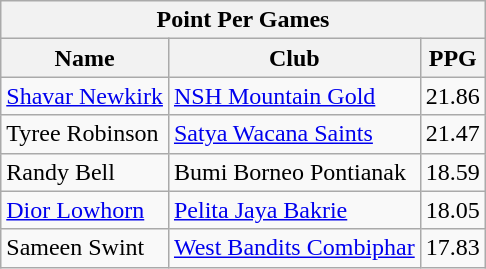<table class="wikitable">
<tr>
<th colspan="4">Point Per Games</th>
</tr>
<tr>
<th>Name</th>
<th>Club</th>
<th>PPG</th>
</tr>
<tr>
<td> <a href='#'>Shavar Newkirk</a></td>
<td><a href='#'>NSH Mountain Gold</a></td>
<td>21.86</td>
</tr>
<tr>
<td> Tyree Robinson</td>
<td><a href='#'>Satya Wacana Saints</a></td>
<td>21.47</td>
</tr>
<tr>
<td> Randy Bell</td>
<td>Bumi Borneo Pontianak</td>
<td>18.59</td>
</tr>
<tr>
<td> <a href='#'>Dior Lowhorn</a></td>
<td><a href='#'>Pelita Jaya Bakrie</a></td>
<td>18.05</td>
</tr>
<tr>
<td> Sameen Swint</td>
<td><a href='#'>West Bandits Combiphar</a></td>
<td>17.83</td>
</tr>
</table>
